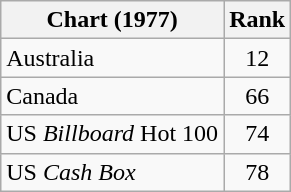<table class="wikitable">
<tr>
<th align="left">Chart (1977)</th>
<th style="text-align:center;">Rank</th>
</tr>
<tr>
<td>Australia</td>
<td style="text-align:center;">12</td>
</tr>
<tr>
<td>Canada</td>
<td style="text-align:center;">66</td>
</tr>
<tr>
<td>US <em>Billboard</em> Hot 100</td>
<td style="text-align:center;">74</td>
</tr>
<tr>
<td>US <em>Cash Box</em> </td>
<td style="text-align:center;">78</td>
</tr>
</table>
